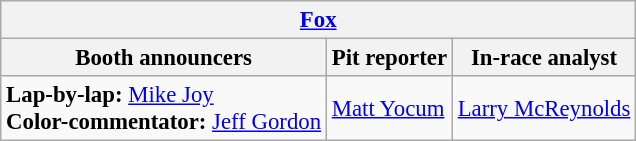<table class="wikitable" style="font-size: 95%">
<tr>
<th colspan="3"><a href='#'>Fox</a></th>
</tr>
<tr>
<th>Booth announcers</th>
<th>Pit reporter</th>
<th>In-race analyst</th>
</tr>
<tr>
<td><strong>Lap-by-lap:</strong> <a href='#'>Mike Joy</a><br><strong>Color-commentator:</strong> <a href='#'>Jeff Gordon</a></td>
<td><a href='#'>Matt Yocum</a></td>
<td><a href='#'>Larry McReynolds</a></td>
</tr>
</table>
